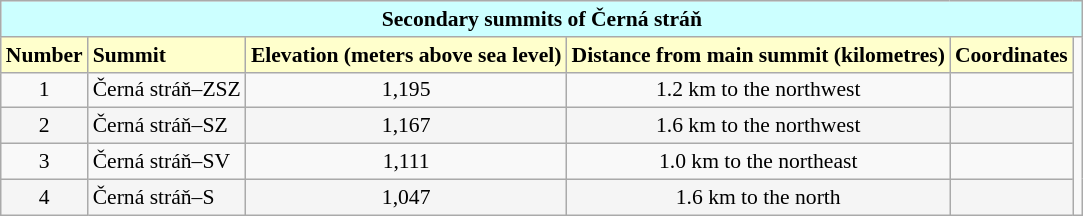<table class="wikitable" style="font-size:90%">
<tr>
<td colspan="6" align="center" bgcolor="#CCFFFF"> <strong>Secondary summits of Černá stráň</strong></td>
</tr>
<tr>
<td align="center" bgcolor="#FFFFCC"><strong>Number</strong></td>
<td bgcolor="#FFFFCC"><strong>Summit</strong></td>
<td align="center" bgcolor="#FFFFCC"><strong>Elevation (meters above sea level)</strong></td>
<td align="center" bgcolor="#FFFFCC"><strong>Distance from main summit (kilometres)</strong></td>
<td align="center" bgcolor="#FFFFCC"><strong>Coordinates</strong></td>
<td rowspan="5" align="center"></td>
</tr>
<tr>
<td align="center">1</td>
<td>Černá stráň–ZSZ</td>
<td align="center">1,195</td>
<td align="center">1.2 km to the northwest</td>
<td align="center"></td>
</tr>
<tr bgcolor="#F5F5F5">
<td align="center">2</td>
<td>Černá stráň–SZ</td>
<td align="center">1,167</td>
<td align="center">1.6 km to the northwest</td>
<td align="center"></td>
</tr>
<tr>
<td align="center">3</td>
<td>Černá stráň–SV</td>
<td align="center">1,111</td>
<td align="center">1.0 km to the northeast</td>
<td align="center"></td>
</tr>
<tr bgcolor="#F5F5F5">
<td align="center">4</td>
<td>Černá stráň–S</td>
<td align="center">1,047</td>
<td align="center">1.6 km to the north</td>
<td align="center"></td>
</tr>
</table>
